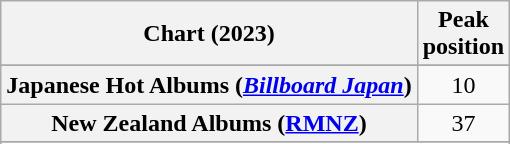<table class="wikitable sortable plainrowheaders" style="text-align:center">
<tr>
<th scope="col">Chart (2023)</th>
<th scope="col">Peak<br>position</th>
</tr>
<tr>
</tr>
<tr>
</tr>
<tr>
</tr>
<tr>
</tr>
<tr>
</tr>
<tr>
</tr>
<tr>
</tr>
<tr>
</tr>
<tr>
<th scope="row">Japanese Hot Albums (<em><a href='#'>Billboard Japan</a></em>)</th>
<td>10</td>
</tr>
<tr>
<th scope="row">New Zealand Albums (<a href='#'>RMNZ</a>)</th>
<td>37</td>
</tr>
<tr>
</tr>
<tr>
</tr>
<tr>
</tr>
<tr>
</tr>
<tr>
</tr>
<tr>
</tr>
<tr>
</tr>
<tr>
</tr>
<tr>
</tr>
</table>
